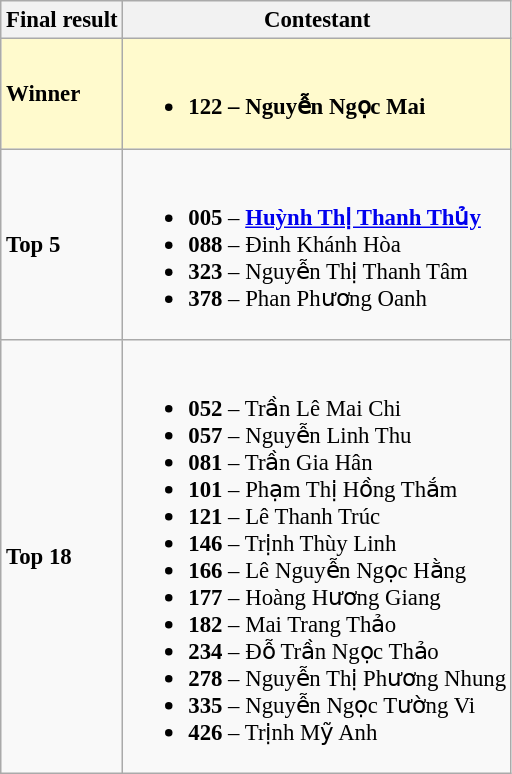<table class="wikitable sortable" style="font-size: 95%;">
<tr>
<th>Final result</th>
<th>Contestant</th>
</tr>
<tr style="background-color:#FFFACD; font-weight: bold">
<td><strong>Winner</strong></td>
<td><br><ul><li><strong>122</strong> – Nguyễn Ngọc Mai</li></ul></td>
</tr>
<tr>
<td><strong>Top 5</strong></td>
<td><br><ul><li><strong>005</strong> – <strong><a href='#'>Huỳnh Thị Thanh Thủy</a></strong></li><li><strong>088</strong> – Đinh Khánh Hòa</li><li><strong>323</strong> – Nguyễn Thị Thanh Tâm</li><li><strong>378</strong> – Phan Phương Oanh</li></ul></td>
</tr>
<tr>
<td><strong>Top 18</strong></td>
<td><br><ul><li><strong>052</strong> – Trần Lê Mai Chi</li><li><strong>057</strong> – Nguyễn Linh Thu</li><li><strong>081</strong> – Trần Gia Hân</li><li><strong>101</strong> – Phạm Thị Hồng Thắm</li><li><strong>121</strong> – Lê Thanh Trúc</li><li><strong>146</strong> – Trịnh Thùy Linh</li><li><strong>166</strong> – Lê Nguyễn Ngọc Hằng</li><li><strong>177</strong> – Hoàng Hương Giang</li><li><strong>182</strong> – Mai Trang Thảo</li><li><strong>234</strong> – Đỗ Trần Ngọc Thảo</li><li><strong>278</strong> – Nguyễn Thị Phương Nhung</li><li><strong>335</strong> – Nguyễn Ngọc Tường Vi</li><li><strong>426</strong> – Trịnh Mỹ Anh</li></ul></td>
</tr>
</table>
